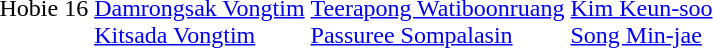<table>
<tr>
<td>Hobie 16</td>
<td><br><a href='#'>Damrongsak Vongtim</a><br><a href='#'>Kitsada Vongtim</a></td>
<td><br><a href='#'>Teerapong Watiboonruang</a><br><a href='#'>Passuree Sompalasin</a></td>
<td><br><a href='#'>Kim Keun-soo</a><br><a href='#'>Song Min-jae</a></td>
</tr>
</table>
